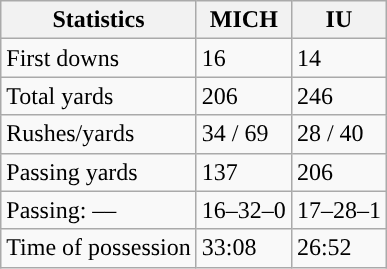<table class="wikitable" style="float:left">
<tr>
<th>Statistics</th>
<th>MICH</th>
<th>IU</th>
</tr>
<tr>
<td>First downs</td>
<td>16</td>
<td>14</td>
</tr>
<tr>
<td>Total yards</td>
<td>206</td>
<td>246</td>
</tr>
<tr>
<td>Rushes/yards</td>
<td>34 / 69</td>
<td>28 / 40</td>
</tr>
<tr>
<td>Passing yards</td>
<td>137</td>
<td>206</td>
</tr>
<tr>
<td>Passing: ––</td>
<td>16–32–0</td>
<td>17–28–1</td>
</tr>
<tr>
<td>Time of possession</td>
<td>33:08</td>
<td>26:52</td>
</tr>
</table>
